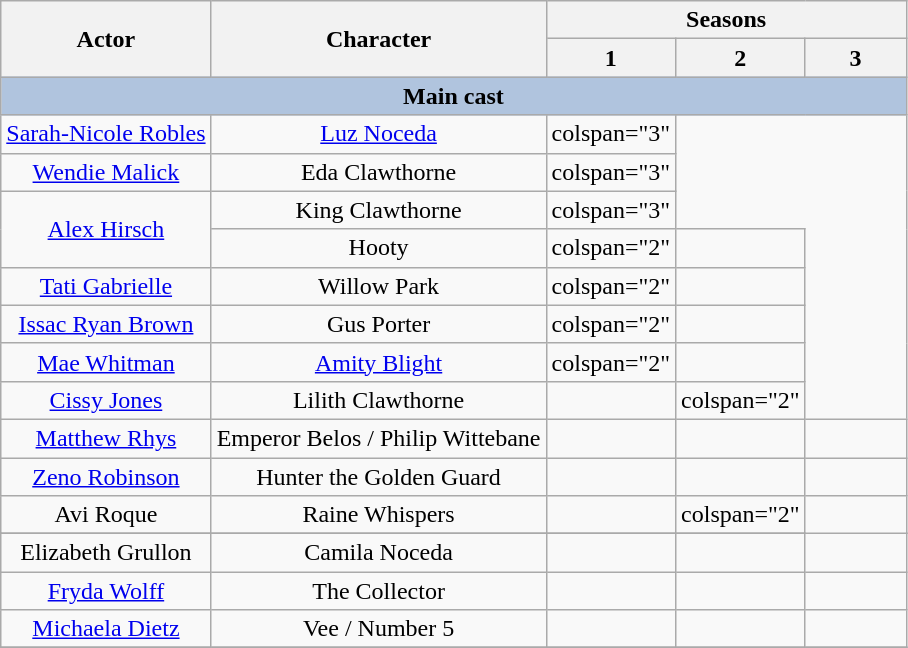<table class="wikitable plainrowheaders" style="text-align:center;">
<tr>
<th scope="col" rowspan="2">Actor</th>
<th scope="col" rowspan="2">Character</th>
<th scope="col" colspan="3">Seasons</th>
</tr>
<tr>
<th scope="col" style="width:60px;">1</th>
<th scope="col" style="width:60px;">2</th>
<th scope="col" style="width:60px;">3</th>
</tr>
<tr>
<th colspan="5" style="background: LightSteelBlue;">Main cast</th>
</tr>
<tr>
<td><a href='#'>Sarah-Nicole Robles</a></td>
<td><a href='#'>Luz Noceda</a></td>
<td>colspan="3" </td>
</tr>
<tr>
<td><a href='#'>Wendie Malick</a></td>
<td>Eda Clawthorne</td>
<td>colspan="3" </td>
</tr>
<tr>
<td rowspan="2"><a href='#'>Alex Hirsch</a></td>
<td>King Clawthorne</td>
<td>colspan="3" </td>
</tr>
<tr>
<td>Hooty</td>
<td>colspan="2" </td>
<td></td>
</tr>
<tr>
<td><a href='#'>Tati Gabrielle</a></td>
<td>Willow Park</td>
<td>colspan="2" </td>
<td></td>
</tr>
<tr>
<td><a href='#'>Issac Ryan Brown</a></td>
<td>Gus Porter</td>
<td>colspan="2" </td>
<td></td>
</tr>
<tr>
<td><a href='#'>Mae Whitman</a></td>
<td><a href='#'>Amity Blight</a></td>
<td>colspan="2" </td>
<td></td>
</tr>
<tr>
<td><a href='#'>Cissy Jones</a></td>
<td>Lilith Clawthorne</td>
<td></td>
<td>colspan="2" </td>
</tr>
<tr>
<td><a href='#'>Matthew Rhys</a></td>
<td>Emperor Belos / Philip Wittebane</td>
<td></td>
<td></td>
<td></td>
</tr>
<tr>
<td><a href='#'>Zeno Robinson</a></td>
<td>Hunter the Golden Guard</td>
<td></td>
<td></td>
<td></td>
</tr>
<tr>
<td>Avi Roque</td>
<td>Raine Whispers</td>
<td></td>
<td>colspan="2" </td>
</tr>
<tr>
</tr>
<tr>
<td>Elizabeth Grullon</td>
<td>Camila Noceda</td>
<td></td>
<td></td>
<td></td>
</tr>
<tr>
<td><a href='#'>Fryda Wolff</a></td>
<td>The Collector</td>
<td></td>
<td></td>
<td></td>
</tr>
<tr>
<td><a href='#'>Michaela Dietz</a></td>
<td>Vee / Number 5</td>
<td></td>
<td></td>
<td></td>
</tr>
<tr>
</tr>
</table>
